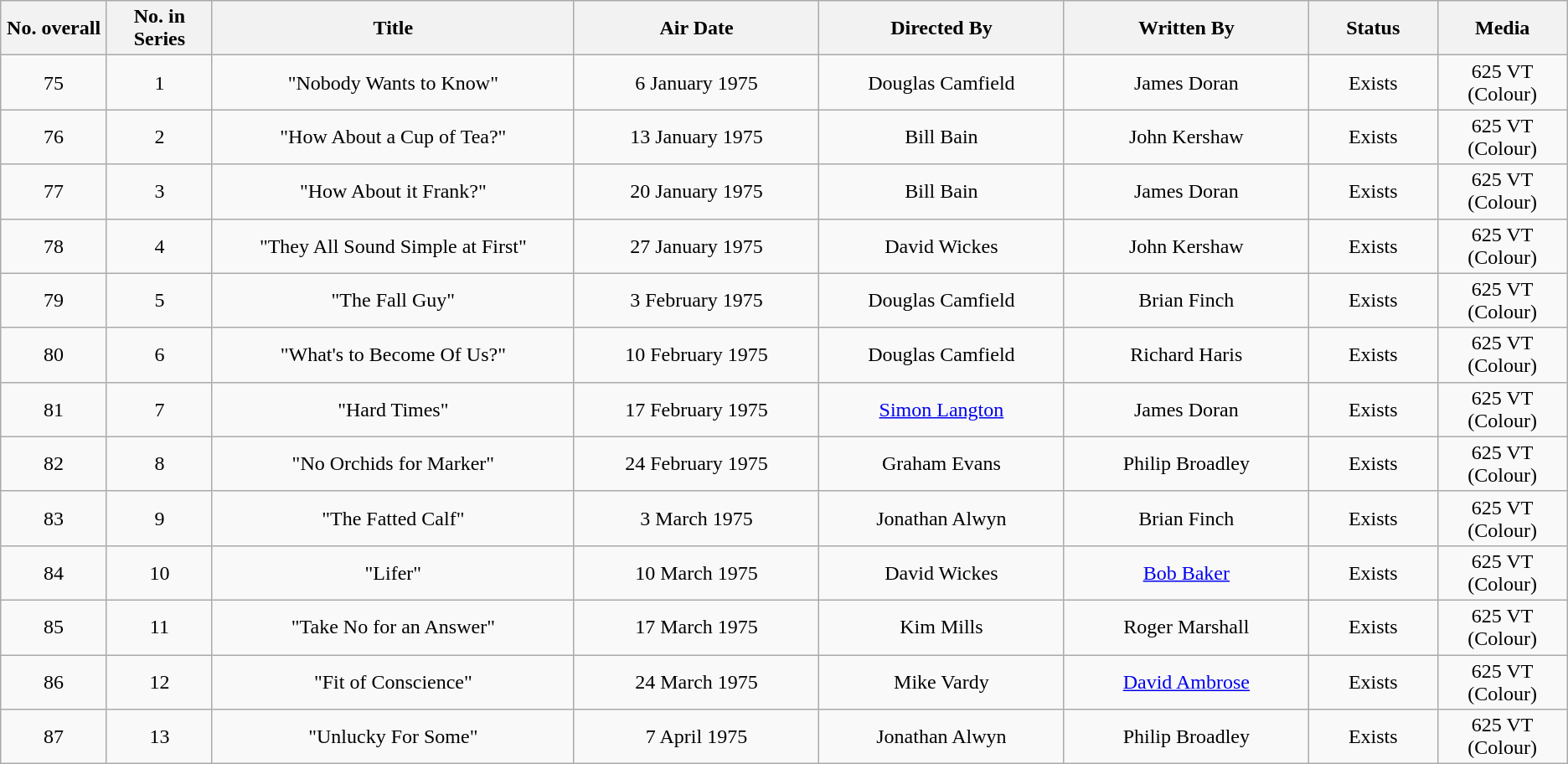<table class="wikitable" style="text-align: center">
<tr>
<th scope="col" style="width:80px;">No. overall</th>
<th scope="col" style="width:80px;">No. in Series</th>
<th scope="col" style="width:300px;">Title</th>
<th scope="col" style="width:200px;">Air Date</th>
<th scope="col" style="width:200px;">Directed By</th>
<th scope="col" style="width:200px;">Written By</th>
<th scope="col" style="width:100px;">Status</th>
<th scope="col" style="width:100px;">Media</th>
</tr>
<tr>
<td>75</td>
<td>1</td>
<td>"Nobody Wants to Know"</td>
<td>6 January 1975</td>
<td>Douglas Camfield</td>
<td>James Doran</td>
<td>Exists</td>
<td>625 VT (Colour)</td>
</tr>
<tr>
<td>76</td>
<td>2</td>
<td>"How About a Cup of Tea?"</td>
<td>13 January 1975</td>
<td>Bill Bain</td>
<td>John Kershaw</td>
<td>Exists</td>
<td>625 VT (Colour)</td>
</tr>
<tr>
<td>77</td>
<td>3</td>
<td>"How About it Frank?"</td>
<td>20 January 1975</td>
<td>Bill Bain</td>
<td>James Doran</td>
<td>Exists</td>
<td>625 VT (Colour)</td>
</tr>
<tr>
<td>78</td>
<td>4</td>
<td>"They All Sound Simple at First"</td>
<td>27 January 1975</td>
<td>David Wickes</td>
<td>John Kershaw</td>
<td>Exists</td>
<td>625 VT (Colour)</td>
</tr>
<tr>
<td>79</td>
<td>5</td>
<td>"The Fall Guy"</td>
<td>3 February 1975</td>
<td>Douglas Camfield</td>
<td>Brian Finch</td>
<td>Exists</td>
<td>625 VT (Colour)</td>
</tr>
<tr>
<td>80</td>
<td>6</td>
<td>"What's to Become Of Us?"</td>
<td>10 February 1975</td>
<td>Douglas Camfield</td>
<td>Richard Haris</td>
<td>Exists</td>
<td>625 VT (Colour)</td>
</tr>
<tr>
<td>81</td>
<td>7</td>
<td>"Hard Times"</td>
<td>17 February 1975</td>
<td><a href='#'>Simon Langton</a></td>
<td>James Doran</td>
<td>Exists</td>
<td>625 VT (Colour)</td>
</tr>
<tr>
<td>82</td>
<td>8</td>
<td>"No Orchids for Marker"</td>
<td>24 February 1975</td>
<td>Graham Evans</td>
<td>Philip Broadley</td>
<td>Exists</td>
<td>625 VT (Colour)</td>
</tr>
<tr>
<td>83</td>
<td>9</td>
<td>"The Fatted Calf"</td>
<td>3 March 1975</td>
<td>Jonathan Alwyn</td>
<td>Brian Finch</td>
<td>Exists</td>
<td>625 VT (Colour)</td>
</tr>
<tr>
<td>84</td>
<td>10</td>
<td>"Lifer"</td>
<td>10 March 1975</td>
<td>David Wickes</td>
<td><a href='#'>Bob Baker</a></td>
<td>Exists</td>
<td>625 VT (Colour)</td>
</tr>
<tr>
<td>85</td>
<td>11</td>
<td>"Take No for an Answer"</td>
<td>17 March 1975</td>
<td>Kim Mills</td>
<td>Roger Marshall</td>
<td>Exists</td>
<td>625 VT (Colour)</td>
</tr>
<tr>
<td>86</td>
<td>12</td>
<td>"Fit of Conscience"</td>
<td>24 March 1975</td>
<td>Mike Vardy</td>
<td><a href='#'>David Ambrose</a></td>
<td>Exists</td>
<td>625 VT (Colour)</td>
</tr>
<tr>
<td>87</td>
<td>13</td>
<td>"Unlucky For Some"</td>
<td>7 April 1975</td>
<td>Jonathan Alwyn</td>
<td>Philip Broadley</td>
<td>Exists</td>
<td>625 VT (Colour)</td>
</tr>
</table>
